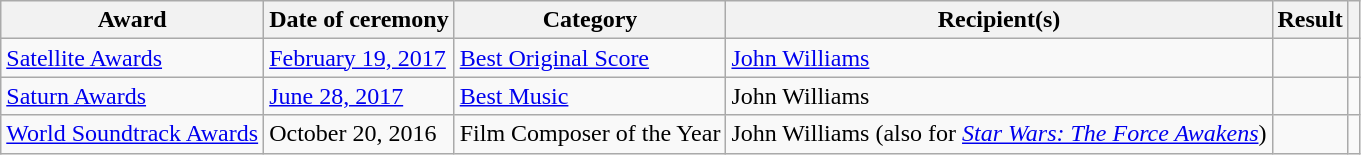<table class="wikitable sortable">
<tr>
<th>Award</th>
<th>Date of ceremony</th>
<th>Category</th>
<th>Recipient(s)</th>
<th>Result</th>
<th class="unsortable"></th>
</tr>
<tr>
<td><a href='#'>Satellite Awards</a></td>
<td><a href='#'>February 19, 2017</a></td>
<td><a href='#'>Best Original Score</a></td>
<td><a href='#'>John Williams</a></td>
<td></td>
<td></td>
</tr>
<tr>
<td><a href='#'>Saturn Awards</a></td>
<td><a href='#'>June 28, 2017</a></td>
<td><a href='#'>Best Music</a></td>
<td>John Williams</td>
<td></td>
<td></td>
</tr>
<tr>
<td><a href='#'>World Soundtrack Awards</a></td>
<td>October 20, 2016</td>
<td>Film Composer of the Year</td>
<td>John Williams (also for <em><a href='#'>Star Wars: The Force Awakens</a></em>)</td>
<td></td>
<td></td>
</tr>
</table>
